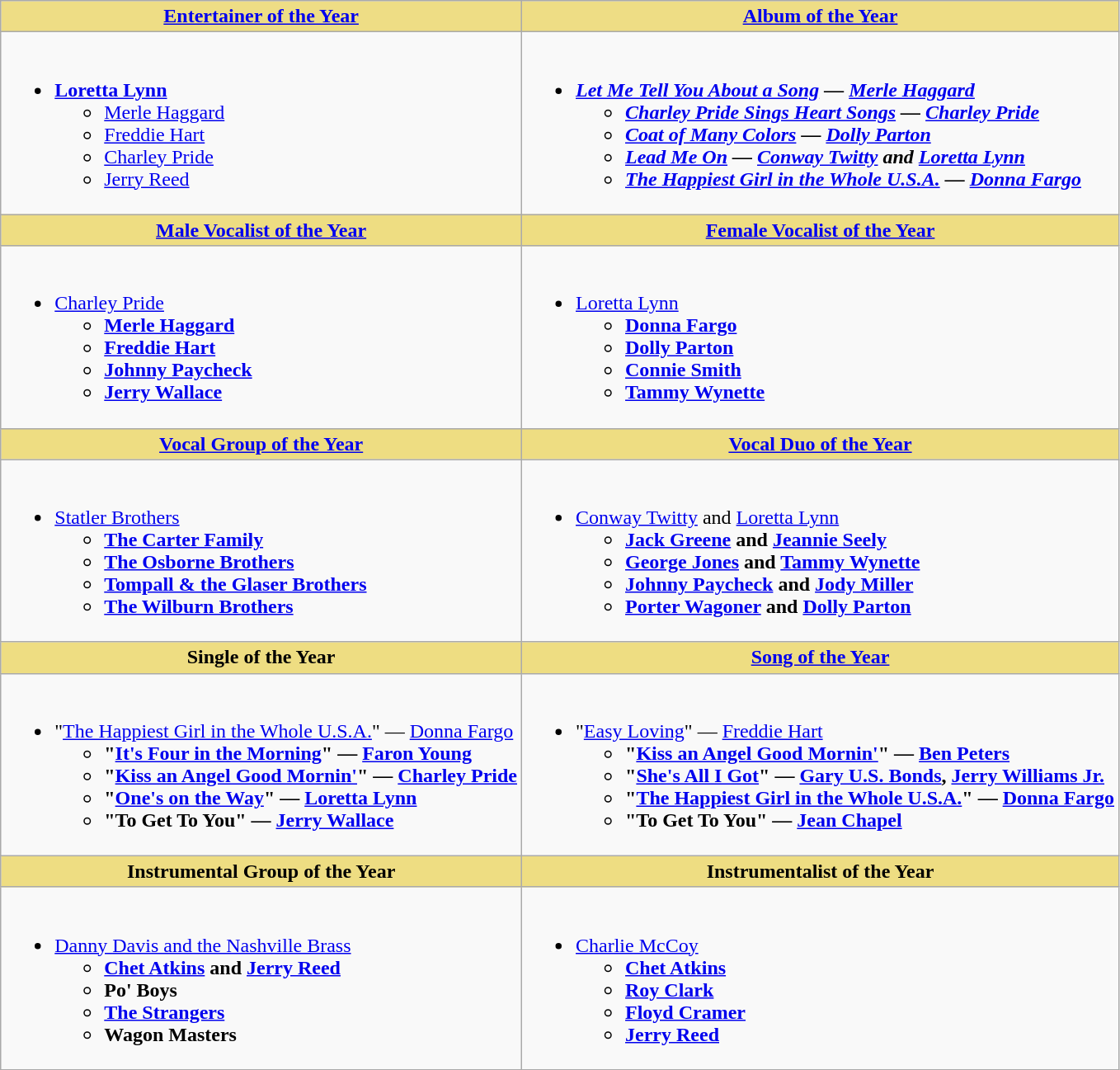<table class="wikitable">
<tr>
<th style="background:#EEDD85; width=50%"><a href='#'>Entertainer of the Year</a></th>
<th style="background:#EEDD85; width=50%"><a href='#'>Album of the Year</a></th>
</tr>
<tr>
<td valign="top"><br><ul><li><strong><a href='#'>Loretta Lynn</a></strong><ul><li><a href='#'>Merle Haggard</a></li><li><a href='#'>Freddie Hart</a></li><li><a href='#'>Charley Pride</a></li><li><a href='#'>Jerry Reed</a></li></ul></li></ul></td>
<td valign="top"><br><ul><li><strong><em><a href='#'>Let Me Tell You About a Song</a><em> — <a href='#'>Merle Haggard</a><strong><ul><li></em><a href='#'>Charley Pride Sings Heart Songs</a><em> — <a href='#'>Charley Pride</a></li><li></em><a href='#'>Coat of Many Colors</a><em> — <a href='#'>Dolly Parton</a></li><li></em><a href='#'>Lead Me On</a><em> — <a href='#'>Conway Twitty</a> and <a href='#'>Loretta Lynn</a></li><li></em><a href='#'>The Happiest Girl in the Whole U.S.A.</a><em> — <a href='#'>Donna Fargo</a></li></ul></li></ul></td>
</tr>
<tr>
<th style="background:#EEDD82; width=50%"><a href='#'>Male Vocalist of the Year</a></th>
<th style="background:#EEDD82; width=50%"><a href='#'>Female Vocalist of the Year</a></th>
</tr>
<tr>
<td valign="top"><br><ul><li></strong><a href='#'>Charley Pride</a><strong><ul><li><a href='#'>Merle Haggard</a></li><li><a href='#'>Freddie Hart</a></li><li><a href='#'>Johnny Paycheck</a></li><li><a href='#'>Jerry Wallace</a></li></ul></li></ul></td>
<td valign="top"><br><ul><li></strong><a href='#'>Loretta Lynn</a><strong><ul><li><a href='#'>Donna Fargo</a></li><li><a href='#'>Dolly Parton</a></li><li><a href='#'>Connie Smith</a></li><li><a href='#'>Tammy Wynette</a></li></ul></li></ul></td>
</tr>
<tr>
<th style="background:#EEDD82; width=50%"><a href='#'>Vocal Group of the Year</a></th>
<th style="background:#EEDD82; width=50%"><a href='#'>Vocal Duo of the Year</a></th>
</tr>
<tr>
<td valign="top"><br><ul><li></strong><a href='#'>Statler Brothers</a><strong><ul><li><a href='#'>The Carter Family</a></li><li><a href='#'>The Osborne Brothers</a></li><li><a href='#'>Tompall & the Glaser Brothers</a></li><li><a href='#'>The Wilburn Brothers</a></li></ul></li></ul></td>
<td valign="top"><br><ul><li></strong><a href='#'>Conway Twitty</a> and <a href='#'>Loretta Lynn</a><strong><ul><li><a href='#'>Jack Greene</a> and <a href='#'>Jeannie Seely</a></li><li><a href='#'>George Jones</a> and <a href='#'>Tammy Wynette</a></li><li><a href='#'>Johnny Paycheck</a> and <a href='#'>Jody Miller</a></li><li><a href='#'>Porter Wagoner</a> and <a href='#'>Dolly Parton</a></li></ul></li></ul></td>
</tr>
<tr>
<th style="background:#EEDD82; width=50%">Single of the Year</th>
<th style="background:#EEDD82; width=50%"><a href='#'>Song of the Year</a></th>
</tr>
<tr>
<td valign="top"><br><ul><li></strong>"<a href='#'>The Happiest Girl in the Whole U.S.A.</a>" — <a href='#'>Donna Fargo</a><strong><ul><li>"<a href='#'>It's Four in the Morning</a>" — <a href='#'>Faron Young</a></li><li>"<a href='#'>Kiss an Angel Good Mornin'</a>" — <a href='#'>Charley Pride</a></li><li>"<a href='#'>One's on the Way</a>" — <a href='#'>Loretta Lynn</a></li><li>"To Get To You" — <a href='#'>Jerry Wallace</a></li></ul></li></ul></td>
<td valign="top"><br><ul><li></strong>"<a href='#'>Easy Loving</a>" — <a href='#'>Freddie Hart</a><strong><ul><li>"<a href='#'>Kiss an Angel Good Mornin'</a>" — <a href='#'>Ben Peters</a></li><li>"<a href='#'>She's All I Got</a>" — <a href='#'>Gary U.S. Bonds</a>, <a href='#'>Jerry Williams Jr.</a></li><li>"<a href='#'>The Happiest Girl in the Whole U.S.A.</a>" — <a href='#'>Donna Fargo</a></li><li>"To Get To You" — <a href='#'>Jean Chapel</a></li></ul></li></ul></td>
</tr>
<tr>
<th style="background:#EEDD82; width=50%">Instrumental Group of the Year</th>
<th style="background:#EEDD82; width=50%">Instrumentalist of the Year</th>
</tr>
<tr>
<td valign="top"><br><ul><li></strong><a href='#'>Danny Davis and the Nashville Brass</a><strong><ul><li><a href='#'>Chet Atkins</a> and <a href='#'>Jerry Reed</a></li><li>Po' Boys</li><li><a href='#'>The Strangers</a></li><li>Wagon Masters</li></ul></li></ul></td>
<td valign="top"><br><ul><li></strong><a href='#'>Charlie McCoy</a><strong><ul><li><a href='#'>Chet Atkins</a></li><li><a href='#'>Roy Clark</a></li><li><a href='#'>Floyd Cramer</a></li><li><a href='#'>Jerry Reed</a></li></ul></li></ul></td>
</tr>
</table>
